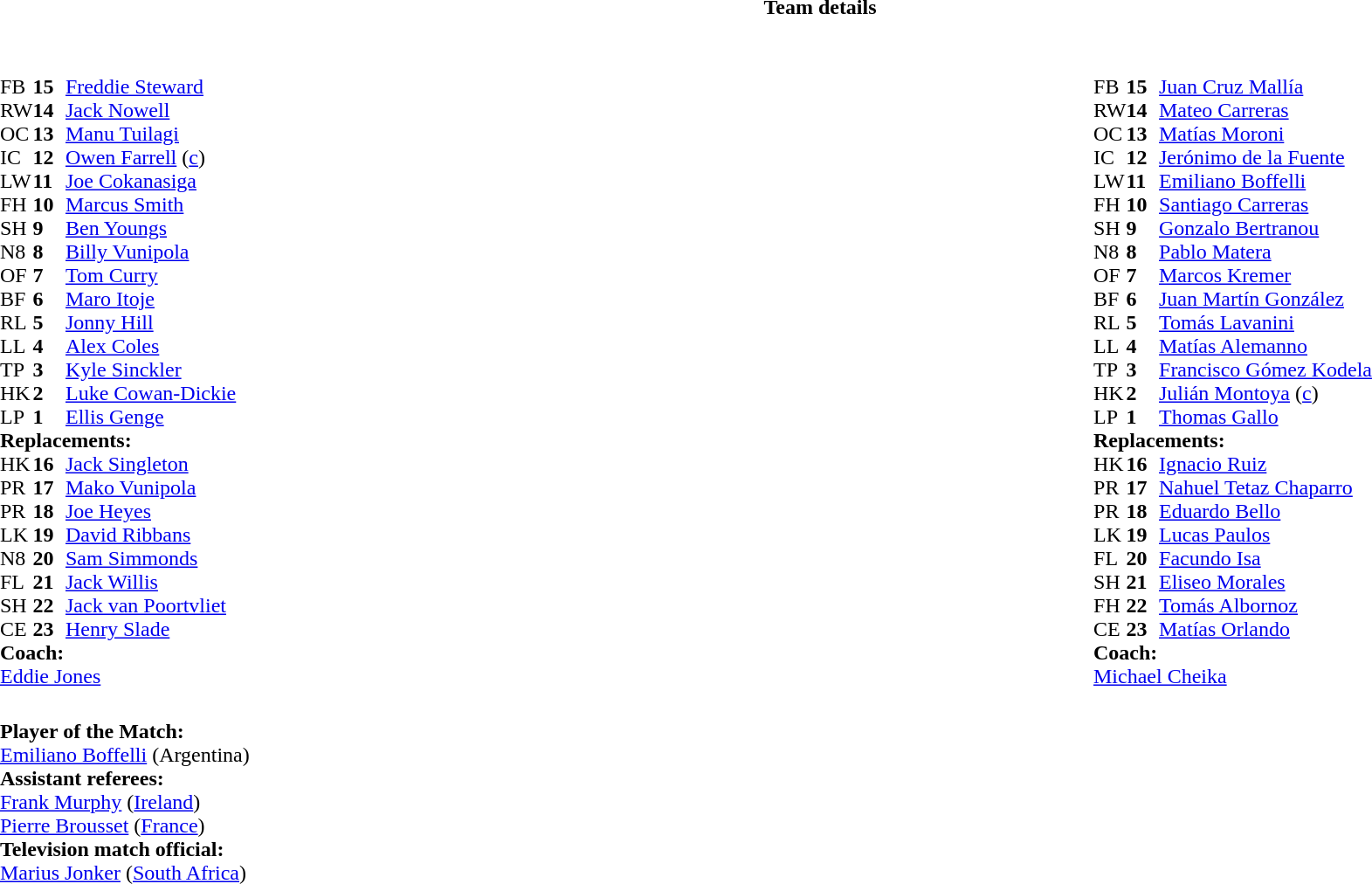<table border="0" style="width:100%;" class="collapsible collapsed">
<tr>
<th>Team details</th>
</tr>
<tr>
<td><br><table style="width:100%">
<tr>
<td style="vertical-align:top;width:50%"><br><table cellspacing="0" cellpadding="0">
<tr>
<th width="25"></th>
<th width="25"></th>
</tr>
<tr>
<td>FB</td>
<td><strong>15</strong></td>
<td><a href='#'>Freddie Steward</a></td>
</tr>
<tr>
<td>RW</td>
<td><strong>14</strong></td>
<td><a href='#'>Jack Nowell</a></td>
</tr>
<tr>
<td>OC</td>
<td><strong>13</strong></td>
<td><a href='#'>Manu Tuilagi</a></td>
<td></td>
<td></td>
</tr>
<tr>
<td>IC</td>
<td><strong>12</strong></td>
<td><a href='#'>Owen Farrell</a> (<a href='#'>c</a>)</td>
</tr>
<tr>
<td>LW</td>
<td><strong>11</strong></td>
<td><a href='#'>Joe Cokanasiga</a></td>
</tr>
<tr>
<td>FH</td>
<td><strong>10</strong></td>
<td><a href='#'>Marcus Smith</a></td>
</tr>
<tr>
<td>SH</td>
<td><strong>9</strong></td>
<td><a href='#'>Ben Youngs</a></td>
<td></td>
<td></td>
</tr>
<tr>
<td>N8</td>
<td><strong>8</strong></td>
<td><a href='#'>Billy Vunipola</a></td>
<td></td>
<td></td>
</tr>
<tr>
<td>OF</td>
<td><strong>7</strong></td>
<td><a href='#'>Tom Curry</a></td>
</tr>
<tr>
<td>BF</td>
<td><strong>6</strong></td>
<td><a href='#'>Maro Itoje</a></td>
</tr>
<tr>
<td>RL</td>
<td><strong>5</strong></td>
<td><a href='#'>Jonny Hill</a></td>
</tr>
<tr>
<td>LL</td>
<td><strong>4</strong></td>
<td><a href='#'>Alex Coles</a></td>
<td></td>
<td></td>
</tr>
<tr>
<td>TP</td>
<td><strong>3</strong></td>
<td><a href='#'>Kyle Sinckler</a></td>
<td></td>
<td></td>
</tr>
<tr>
<td>HK</td>
<td><strong>2</strong></td>
<td><a href='#'>Luke Cowan-Dickie</a></td>
</tr>
<tr>
<td>LP</td>
<td><strong>1</strong></td>
<td><a href='#'>Ellis Genge</a></td>
<td></td>
<td></td>
</tr>
<tr>
<td colspan="3"><strong>Replacements:</strong></td>
</tr>
<tr>
<td>HK</td>
<td><strong>16</strong></td>
<td><a href='#'>Jack Singleton</a></td>
</tr>
<tr>
<td>PR</td>
<td><strong>17</strong></td>
<td><a href='#'>Mako Vunipola</a></td>
<td></td>
<td></td>
</tr>
<tr>
<td>PR</td>
<td><strong>18</strong></td>
<td><a href='#'>Joe Heyes</a></td>
<td></td>
<td></td>
</tr>
<tr>
<td>LK</td>
<td><strong>19</strong></td>
<td><a href='#'>David Ribbans</a></td>
</tr>
<tr>
<td>N8</td>
<td><strong>20</strong></td>
<td><a href='#'>Sam Simmonds</a></td>
<td></td>
<td></td>
</tr>
<tr>
<td>FL</td>
<td><strong>21</strong></td>
<td><a href='#'>Jack Willis</a></td>
<td></td>
<td></td>
</tr>
<tr>
<td>SH</td>
<td><strong>22</strong></td>
<td><a href='#'>Jack van Poortvliet</a></td>
<td></td>
<td></td>
</tr>
<tr>
<td>CE</td>
<td><strong>23</strong></td>
<td><a href='#'>Henry Slade</a></td>
<td></td>
<td></td>
</tr>
<tr>
<td colspan="3"><strong>Coach:</strong></td>
</tr>
<tr>
<td colspan="3"> <a href='#'>Eddie Jones</a></td>
</tr>
</table>
</td>
<td style="vertical-align:top"></td>
<td style="vertical-align:top;width:50%"><br><table cellspacing="0" cellpadding="0" style="margin:auto">
<tr>
<th width="25"></th>
<th width="25"></th>
</tr>
<tr>
<td>FB</td>
<td><strong>15</strong></td>
<td><a href='#'>Juan Cruz Mallía</a></td>
</tr>
<tr>
<td>RW</td>
<td><strong>14</strong></td>
<td><a href='#'>Mateo Carreras</a></td>
<td></td>
<td></td>
</tr>
<tr>
<td>OC</td>
<td><strong>13</strong></td>
<td><a href='#'>Matías Moroni</a></td>
</tr>
<tr>
<td>IC</td>
<td><strong>12</strong></td>
<td><a href='#'>Jerónimo de la Fuente</a></td>
</tr>
<tr>
<td>LW</td>
<td><strong>11</strong></td>
<td><a href='#'>Emiliano Boffelli</a></td>
</tr>
<tr>
<td>FH</td>
<td><strong>10</strong></td>
<td><a href='#'>Santiago Carreras</a></td>
</tr>
<tr>
<td>SH</td>
<td><strong>9</strong></td>
<td><a href='#'>Gonzalo Bertranou</a></td>
</tr>
<tr>
<td>N8</td>
<td><strong>8</strong></td>
<td><a href='#'>Pablo Matera</a></td>
</tr>
<tr>
<td>OF</td>
<td><strong>7</strong></td>
<td><a href='#'>Marcos Kremer</a></td>
<td></td>
<td></td>
</tr>
<tr>
<td>BF</td>
<td><strong>6</strong></td>
<td><a href='#'>Juan Martín González</a></td>
</tr>
<tr>
<td>RL</td>
<td><strong>5</strong></td>
<td><a href='#'>Tomás Lavanini</a></td>
<td></td>
<td></td>
</tr>
<tr>
<td>LL</td>
<td><strong>4</strong></td>
<td><a href='#'>Matías Alemanno</a></td>
</tr>
<tr>
<td>TP</td>
<td><strong>3</strong></td>
<td><a href='#'>Francisco Gómez Kodela</a></td>
<td></td>
<td></td>
</tr>
<tr>
<td>HK</td>
<td><strong>2</strong></td>
<td><a href='#'>Julián Montoya</a> (<a href='#'>c</a>)</td>
<td></td>
<td></td>
</tr>
<tr>
<td>LP</td>
<td><strong>1</strong></td>
<td><a href='#'>Thomas Gallo</a></td>
</tr>
<tr>
<td colspan="3"><strong>Replacements:</strong></td>
</tr>
<tr>
<td>HK</td>
<td><strong>16</strong></td>
<td><a href='#'>Ignacio Ruiz</a></td>
<td></td>
<td></td>
</tr>
<tr>
<td>PR</td>
<td><strong>17</strong></td>
<td><a href='#'>Nahuel Tetaz Chaparro</a></td>
</tr>
<tr>
<td>PR</td>
<td><strong>18</strong></td>
<td><a href='#'>Eduardo Bello</a></td>
<td></td>
<td></td>
</tr>
<tr>
<td>LK</td>
<td><strong>19</strong></td>
<td><a href='#'>Lucas Paulos</a></td>
<td></td>
<td></td>
</tr>
<tr>
<td>FL</td>
<td><strong>20</strong></td>
<td><a href='#'>Facundo Isa</a></td>
<td></td>
<td></td>
</tr>
<tr>
<td>SH</td>
<td><strong>21</strong></td>
<td><a href='#'>Eliseo Morales</a></td>
</tr>
<tr>
<td>FH</td>
<td><strong>22</strong></td>
<td><a href='#'>Tomás Albornoz</a></td>
</tr>
<tr>
<td>CE</td>
<td><strong>23</strong></td>
<td><a href='#'>Matías Orlando</a></td>
<td></td>
<td></td>
</tr>
<tr>
<td colspan="3"><strong>Coach:</strong></td>
</tr>
<tr>
<td colspan="3"> <a href='#'>Michael Cheika</a></td>
</tr>
</table>
</td>
</tr>
</table>
<table style="width:100%">
<tr>
<td><br><strong>Player of the Match:</strong>
<br><a href='#'>Emiliano Boffelli</a> (Argentina)<br><strong>Assistant referees:</strong>
<br><a href='#'>Frank Murphy</a> (<a href='#'>Ireland</a>)
<br><a href='#'>Pierre Brousset</a> (<a href='#'>France</a>)
<br><strong>Television match official:</strong>
<br><a href='#'>Marius Jonker</a> (<a href='#'>South Africa</a>)</td>
</tr>
</table>
</td>
</tr>
</table>
